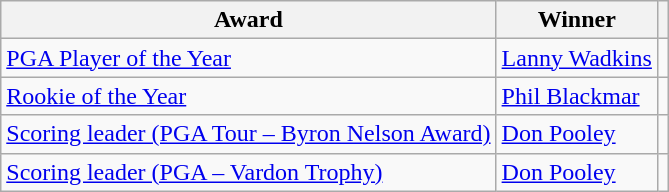<table class="wikitable">
<tr>
<th>Award</th>
<th>Winner</th>
<th></th>
</tr>
<tr>
<td><a href='#'>PGA Player of the Year</a></td>
<td> <a href='#'>Lanny Wadkins</a></td>
<td></td>
</tr>
<tr>
<td><a href='#'>Rookie of the Year</a></td>
<td> <a href='#'>Phil Blackmar</a></td>
<td></td>
</tr>
<tr>
<td><a href='#'>Scoring leader (PGA Tour – Byron Nelson Award)</a></td>
<td> <a href='#'>Don Pooley</a></td>
<td></td>
</tr>
<tr>
<td><a href='#'>Scoring leader (PGA – Vardon Trophy)</a></td>
<td> <a href='#'>Don Pooley</a></td>
<td></td>
</tr>
</table>
